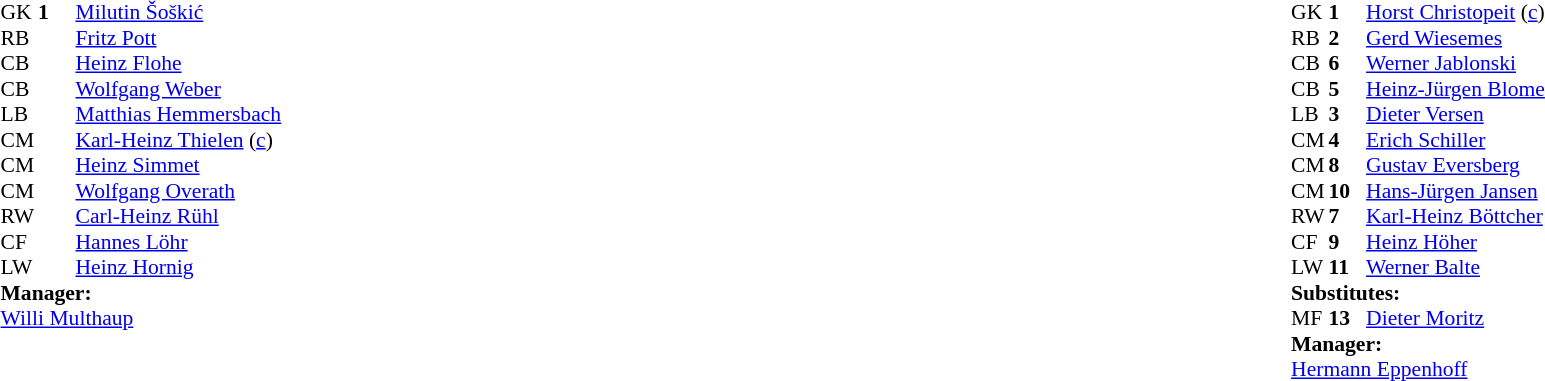<table width="100%">
<tr>
<td valign="top" width="40%"><br><table style="font-size:90%" cellspacing="0" cellpadding="0">
<tr>
<th width=25></th>
<th width=25></th>
</tr>
<tr>
<td>GK</td>
<td><strong>1</strong></td>
<td> <a href='#'>Milutin Šoškić</a></td>
</tr>
<tr>
<td>RB</td>
<td></td>
<td> <a href='#'>Fritz Pott</a></td>
</tr>
<tr>
<td>CB</td>
<td></td>
<td> <a href='#'>Heinz Flohe</a></td>
</tr>
<tr>
<td>CB</td>
<td></td>
<td> <a href='#'>Wolfgang Weber</a></td>
</tr>
<tr>
<td>LB</td>
<td></td>
<td> <a href='#'>Matthias Hemmersbach</a></td>
</tr>
<tr>
<td>CM</td>
<td></td>
<td> <a href='#'>Karl-Heinz Thielen</a> (<a href='#'>c</a>)</td>
</tr>
<tr>
<td>CM</td>
<td></td>
<td> <a href='#'>Heinz Simmet</a></td>
</tr>
<tr>
<td>CM</td>
<td></td>
<td> <a href='#'>Wolfgang Overath</a></td>
</tr>
<tr>
<td>RW</td>
<td></td>
<td> <a href='#'>Carl-Heinz Rühl</a></td>
</tr>
<tr>
<td>CF</td>
<td></td>
<td> <a href='#'>Hannes Löhr</a></td>
</tr>
<tr>
<td>LW</td>
<td></td>
<td> <a href='#'>Heinz Hornig</a></td>
</tr>
<tr>
<td colspan=3><strong>Manager:</strong></td>
</tr>
<tr>
<td colspan=3> <a href='#'>Willi Multhaup</a></td>
</tr>
</table>
</td>
<td valign="top"></td>
<td valign="top" width="50%"><br><table style="font-size:90%; margin:auto" cellspacing="0" cellpadding="0">
<tr>
<th width=25></th>
<th width=25></th>
</tr>
<tr>
<td>GK</td>
<td><strong>1</strong></td>
<td> <a href='#'>Horst Christopeit</a> (<a href='#'>c</a>)</td>
</tr>
<tr>
<td>RB</td>
<td><strong>2</strong></td>
<td> <a href='#'>Gerd Wiesemes</a></td>
</tr>
<tr>
<td>CB</td>
<td><strong>6</strong></td>
<td> <a href='#'>Werner Jablonski</a></td>
</tr>
<tr>
<td>CB</td>
<td><strong>5</strong></td>
<td> <a href='#'>Heinz-Jürgen Blome</a></td>
</tr>
<tr>
<td>LB</td>
<td><strong>3</strong></td>
<td> <a href='#'>Dieter Versen</a></td>
</tr>
<tr>
<td>CM</td>
<td><strong>4</strong></td>
<td> <a href='#'>Erich Schiller</a></td>
</tr>
<tr>
<td>CM</td>
<td><strong>8</strong></td>
<td> <a href='#'>Gustav Eversberg</a></td>
</tr>
<tr>
<td>CM</td>
<td><strong>10</strong></td>
<td> <a href='#'>Hans-Jürgen Jansen</a></td>
<td></td>
<td></td>
</tr>
<tr>
<td>RW</td>
<td><strong>7</strong></td>
<td> <a href='#'>Karl-Heinz Böttcher</a></td>
</tr>
<tr>
<td>CF</td>
<td><strong>9</strong></td>
<td> <a href='#'>Heinz Höher</a></td>
</tr>
<tr>
<td>LW</td>
<td><strong>11</strong></td>
<td> <a href='#'>Werner Balte</a></td>
</tr>
<tr>
<td colspan=3><strong>Substitutes:</strong></td>
</tr>
<tr>
<td>MF</td>
<td><strong>13</strong></td>
<td> <a href='#'>Dieter Moritz</a></td>
<td></td>
<td></td>
</tr>
<tr>
<td colspan=3><strong>Manager:</strong></td>
</tr>
<tr>
<td colspan=3> <a href='#'>Hermann Eppenhoff</a></td>
</tr>
</table>
</td>
</tr>
</table>
